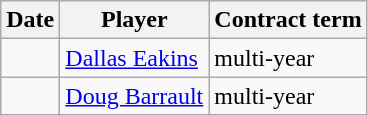<table class="wikitable">
<tr>
<th>Date</th>
<th>Player</th>
<th>Contract term</th>
</tr>
<tr>
<td></td>
<td><a href='#'>Dallas Eakins</a></td>
<td>multi-year</td>
</tr>
<tr>
<td></td>
<td><a href='#'>Doug Barrault</a></td>
<td>multi-year</td>
</tr>
</table>
